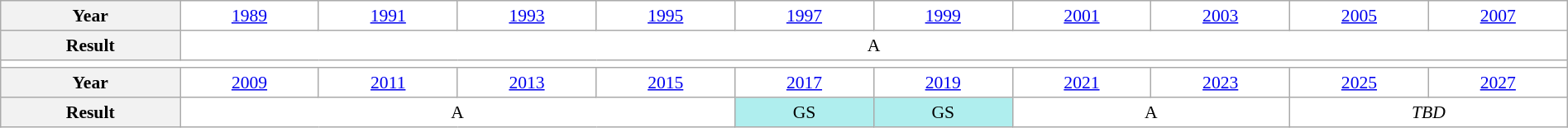<table class="wikitable" style="text-align:center; font-size:90%; background:white;" width="100%">
<tr>
<th>Year</th>
<td><a href='#'>1989</a></td>
<td><a href='#'>1991</a></td>
<td><a href='#'>1993</a></td>
<td><a href='#'>1995</a></td>
<td><a href='#'>1997</a></td>
<td><a href='#'>1999</a></td>
<td><a href='#'>2001</a></td>
<td><a href='#'>2003</a></td>
<td><a href='#'>2005</a></td>
<td><a href='#'>2007</a></td>
</tr>
<tr>
<th>Result</th>
<td colspan="10">A</td>
</tr>
<tr>
<td colspan="11"></td>
</tr>
<tr>
<th>Year</th>
<td><a href='#'>2009</a></td>
<td><a href='#'>2011</a></td>
<td><a href='#'>2013</a></td>
<td><a href='#'>2015</a></td>
<td><a href='#'>2017</a></td>
<td><a href='#'>2019</a></td>
<td><a href='#'>2021</a></td>
<td><a href='#'>2023</a></td>
<td><a href='#'>2025</a></td>
<td><a href='#'>2027</a></td>
</tr>
<tr>
<th>Result</th>
<td colspan="4">A</td>
<td bgcolor="afeeee">GS</td>
<td bgcolor="afeeee">GS</td>
<td colspan="2">A</td>
<td colspan="2"><em>TBD</em></td>
</tr>
</table>
